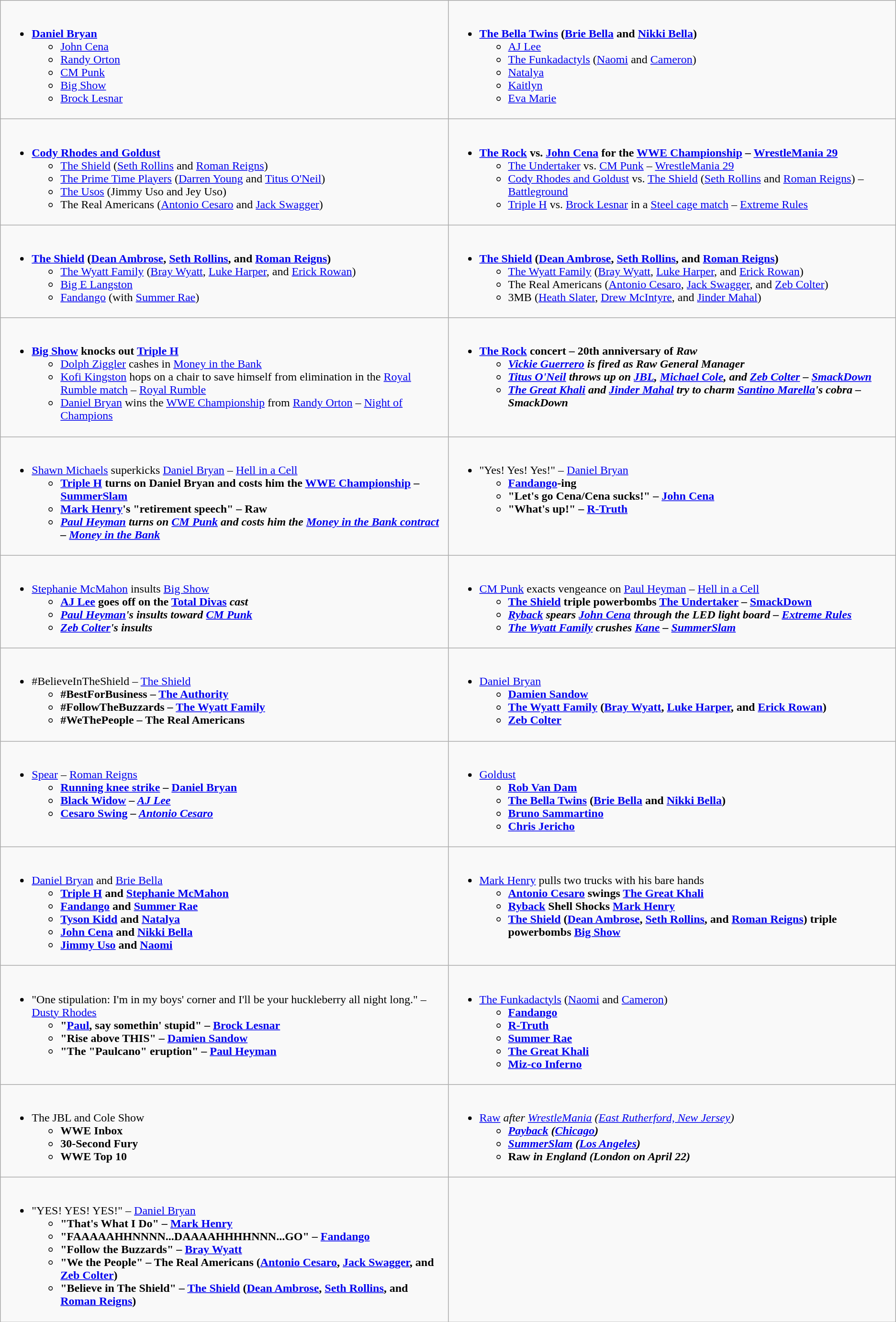<table class="wikitable">
<tr>
<td style="vertical-align:top;" width="50%"><br><ul><li><strong><a href='#'>Daniel Bryan</a></strong><ul><li><a href='#'>John Cena</a></li><li><a href='#'>Randy Orton</a></li><li><a href='#'>CM Punk</a></li><li><a href='#'>Big Show</a></li><li><a href='#'>Brock Lesnar</a></li></ul></li></ul></td>
<td style="vertical-align:top;" width="50%"><br><ul><li><strong><a href='#'>The Bella Twins</a> (<a href='#'>Brie Bella</a> and <a href='#'>Nikki Bella</a>)</strong><ul><li><a href='#'>AJ Lee</a></li><li><a href='#'>The Funkadactyls</a> (<a href='#'>Naomi</a> and <a href='#'>Cameron</a>)</li><li><a href='#'>Natalya</a></li><li><a href='#'>Kaitlyn</a></li><li><a href='#'>Eva Marie</a></li></ul></li></ul></td>
</tr>
<tr>
<td style="vertical-align:top;" width="50%"><br><ul><li><strong><a href='#'>Cody Rhodes and Goldust</a></strong><ul><li><a href='#'>The Shield</a> (<a href='#'>Seth Rollins</a> and <a href='#'>Roman Reigns</a>)</li><li><a href='#'>The Prime Time Players</a> (<a href='#'>Darren Young</a> and <a href='#'>Titus O'Neil</a>)</li><li><a href='#'>The Usos</a> (Jimmy Uso and Jey Uso)</li><li>The Real Americans (<a href='#'>Antonio Cesaro</a> and <a href='#'>Jack Swagger</a>)</li></ul></li></ul></td>
<td style="vertical-align:top;" width="50%"><br><ul><li><strong><a href='#'>The Rock</a> vs. <a href='#'>John Cena</a> for the <a href='#'>WWE Championship</a> – <a href='#'>WrestleMania 29</a></strong><ul><li><a href='#'>The Undertaker</a> vs. <a href='#'>CM Punk</a> – <a href='#'>WrestleMania 29</a></li><li><a href='#'>Cody Rhodes and Goldust</a> vs. <a href='#'>The Shield</a> (<a href='#'>Seth Rollins</a> and <a href='#'>Roman Reigns</a>) – <a href='#'>Battleground</a></li><li><a href='#'>Triple H</a> vs. <a href='#'>Brock Lesnar</a> in a <a href='#'>Steel cage match</a> – <a href='#'>Extreme Rules</a></li></ul></li></ul></td>
</tr>
<tr>
<td style="vertical-align:top;" width="50%"><br><ul><li><strong><a href='#'>The Shield</a> (<a href='#'>Dean Ambrose</a>, <a href='#'>Seth Rollins</a>, and <a href='#'>Roman Reigns</a>)</strong><ul><li><a href='#'>The Wyatt Family</a> (<a href='#'>Bray Wyatt</a>, <a href='#'>Luke Harper</a>, and <a href='#'>Erick Rowan</a>)</li><li><a href='#'>Big E Langston</a></li><li><a href='#'>Fandango</a> (with <a href='#'>Summer Rae</a>)</li></ul></li></ul></td>
<td style="vertical-align:top;" width="50%"><br><ul><li><strong><a href='#'>The Shield</a> (<a href='#'>Dean Ambrose</a>, <a href='#'>Seth Rollins</a>, and <a href='#'>Roman Reigns</a>)</strong><ul><li><a href='#'>The Wyatt Family</a> (<a href='#'>Bray Wyatt</a>, <a href='#'>Luke Harper</a>, and <a href='#'>Erick Rowan</a>)</li><li>The Real Americans (<a href='#'>Antonio Cesaro</a>, <a href='#'>Jack Swagger</a>, and <a href='#'>Zeb Colter</a>)</li><li>3MB (<a href='#'>Heath Slater</a>, <a href='#'>Drew McIntyre</a>, and <a href='#'>Jinder Mahal</a>)</li></ul></li></ul></td>
</tr>
<tr>
<td style="vertical-align:top;" width="50%"><br><ul><li><strong><a href='#'>Big Show</a> knocks out <a href='#'>Triple H</a></strong><ul><li><a href='#'>Dolph Ziggler</a> cashes in <a href='#'>Money in the Bank</a></li><li><a href='#'>Kofi Kingston</a> hops on a chair to save himself from elimination in the <a href='#'>Royal Rumble match</a> – <a href='#'>Royal Rumble</a></li><li><a href='#'>Daniel Bryan</a> wins the <a href='#'>WWE Championship</a> from <a href='#'>Randy Orton</a> – <a href='#'>Night of Champions</a></li></ul></li></ul></td>
<td style="vertical-align:top;" width="50%"><br><ul><li><strong><a href='#'>The Rock</a> concert – 20th anniversary of <em>Raw<strong><em><ul><li><a href='#'>Vickie Guerrero</a> is fired as </em>Raw<em> General Manager</li><li><a href='#'>Titus O'Neil</a> throws up on <a href='#'>JBL</a>, <a href='#'>Michael Cole</a>, and <a href='#'>Zeb Colter</a> – </em><a href='#'>SmackDown</a><em></li><li><a href='#'>The Great Khali</a> and <a href='#'>Jinder Mahal</a> try to charm <a href='#'>Santino Marella</a>'s cobra – </em>SmackDown<em></li></ul></li></ul></td>
</tr>
<tr>
<td style="vertical-align:top;" width="50%"><br><ul><li></strong><a href='#'>Shawn Michaels</a> superkicks <a href='#'>Daniel Bryan</a> – <a href='#'>Hell in a Cell</a><strong><ul><li><a href='#'>Triple H</a> turns on Daniel Bryan and costs him the <a href='#'>WWE Championship</a> – <a href='#'>SummerSlam</a></li><li><a href='#'>Mark Henry</a>'s "retirement speech" – </em>Raw<em></li><li><a href='#'>Paul Heyman</a> turns on <a href='#'>CM Punk</a> and costs him the <a href='#'>Money in the Bank contract</a> – <a href='#'>Money in the Bank</a></li></ul></li></ul></td>
<td style="vertical-align:top;" width="50%"><br><ul><li></strong>"Yes! Yes! Yes!" – <a href='#'>Daniel Bryan</a><strong><ul><li><a href='#'>Fandango</a>-ing</li><li>"Let's go Cena/Cena sucks!" – <a href='#'>John Cena</a></li><li>"What's up!" – <a href='#'>R-Truth</a></li></ul></li></ul></td>
</tr>
<tr>
<td style="vertical-align:top;" width="50%"><br><ul><li></strong><a href='#'>Stephanie McMahon</a> insults <a href='#'>Big Show</a><strong><ul><li><a href='#'>AJ Lee</a> goes off on the </em><a href='#'>Total Divas</a><em> cast</li><li><a href='#'>Paul Heyman</a>'s insults toward <a href='#'>CM Punk</a></li><li><a href='#'>Zeb Colter</a>'s insults</li></ul></li></ul></td>
<td style="vertical-align:top;" width="50%"><br><ul><li></strong><a href='#'>CM Punk</a> exacts vengeance on <a href='#'>Paul Heyman</a> – <a href='#'>Hell in a Cell</a><strong><ul><li><a href='#'>The Shield</a> triple powerbombs <a href='#'>The Undertaker</a> – </em><a href='#'>SmackDown</a><em></li><li><a href='#'>Ryback</a> spears <a href='#'>John Cena</a> through the LED light board – <a href='#'>Extreme Rules</a></li><li><a href='#'>The Wyatt Family</a> crushes <a href='#'>Kane</a> – <a href='#'>SummerSlam</a></li></ul></li></ul></td>
</tr>
<tr>
<td style="vertical-align:top;" width="50%"><br><ul><li></strong>#BelieveInTheShield – <a href='#'>The Shield</a><strong><ul><li>#BestForBusiness – <a href='#'>The Authority</a></li><li>#FollowTheBuzzards – <a href='#'>The Wyatt Family</a></li><li>#WeThePeople – The Real Americans</li></ul></li></ul></td>
<td style="vertical-align:top;" width="50%"><br><ul><li></strong><a href='#'>Daniel Bryan</a><strong><ul><li><a href='#'>Damien Sandow</a></li><li><a href='#'>The Wyatt Family</a> (<a href='#'>Bray Wyatt</a>, <a href='#'>Luke Harper</a>, and <a href='#'>Erick Rowan</a>)</li><li><a href='#'>Zeb Colter</a></li></ul></li></ul></td>
</tr>
<tr>
<td style="vertical-align:top;" width="50%"><br><ul><li></strong><a href='#'>Spear</a> – <a href='#'>Roman Reigns</a><strong><ul><li><a href='#'>Running knee strike</a> – <a href='#'>Daniel Bryan</a></li><li></em><a href='#'>Black Widow</a><em> – <a href='#'>AJ Lee</a></li><li></em><a href='#'>Cesaro Swing</a><em> – <a href='#'>Antonio Cesaro</a></li></ul></li></ul></td>
<td style="vertical-align:top;" width="50%"><br><ul><li></strong><a href='#'>Goldust</a><strong><ul><li><a href='#'>Rob Van Dam</a></li><li><a href='#'>The Bella Twins</a> (<a href='#'>Brie Bella</a> and <a href='#'>Nikki Bella</a>)</li><li><a href='#'>Bruno Sammartino</a></li><li><a href='#'>Chris Jericho</a></li></ul></li></ul></td>
</tr>
<tr>
<td style="vertical-align:top;" width="50%"><br><ul><li></strong><a href='#'>Daniel Bryan</a> and <a href='#'>Brie Bella</a><strong><ul><li><a href='#'>Triple H</a> and <a href='#'>Stephanie McMahon</a></li><li><a href='#'>Fandango</a> and <a href='#'>Summer Rae</a></li><li><a href='#'>Tyson Kidd</a> and <a href='#'>Natalya</a></li><li><a href='#'>John Cena</a> and <a href='#'>Nikki Bella</a></li><li><a href='#'>Jimmy Uso</a> and <a href='#'>Naomi</a></li></ul></li></ul></td>
<td style="vertical-align:top;" width="50%"><br><ul><li></strong><a href='#'>Mark Henry</a> pulls two trucks with his bare hands<strong><ul><li><a href='#'>Antonio Cesaro</a> swings <a href='#'>The Great Khali</a></li><li><a href='#'>Ryback</a> Shell Shocks <a href='#'>Mark Henry</a></li><li><a href='#'>The Shield</a> (<a href='#'>Dean Ambrose</a>, <a href='#'>Seth Rollins</a>, and <a href='#'>Roman Reigns</a>) triple powerbombs <a href='#'>Big Show</a></li></ul></li></ul></td>
</tr>
<tr>
<td style="vertical-align:top;" width="50%"><br><ul><li></strong>"One stipulation: I'm in my boys' corner and I'll be your huckleberry all night long." – <a href='#'>Dusty Rhodes</a><strong><ul><li>"<a href='#'>Paul</a>, say somethin' stupid" – <a href='#'>Brock Lesnar</a></li><li>"Rise above THIS" – <a href='#'>Damien Sandow</a></li><li>"The "Paulcano" eruption" – <a href='#'>Paul Heyman</a></li></ul></li></ul></td>
<td style="vertical-align:top;" width="50%"><br><ul><li></strong><a href='#'>The Funkadactyls</a> (<a href='#'>Naomi</a> and <a href='#'>Cameron</a>)<strong><ul><li><a href='#'>Fandango</a></li><li><a href='#'>R-Truth</a></li><li><a href='#'>Summer Rae</a></li><li><a href='#'>The Great Khali</a></li><li><a href='#'>Miz-co Inferno</a></li></ul></li></ul></td>
</tr>
<tr>
<td style="vertical-align:top;" width="50%"><br><ul><li></em></strong>The JBL and Cole Show<strong><em><ul><li></em>WWE Inbox<em></li><li></em>30-Second Fury<em></li><li></em>WWE Top 10<em></li></ul></li></ul></td>
<td style="vertical-align:top;" width="50%"><br><ul><li></strong> </em><a href='#'>Raw</a><em> after <a href='#'>WrestleMania</a> (<a href='#'>East Rutherford, New Jersey</a>)<strong><ul><li><a href='#'>Payback</a> (<a href='#'>Chicago</a>)</li><li><a href='#'>SummerSlam</a> (<a href='#'>Los Angeles</a>)</li><li></em>Raw<em> in England (London on April 22)</li></ul></li></ul></td>
</tr>
<tr>
<td style="vertical-align:top;" width="50%"><br><ul><li></strong>"YES! YES! YES!" – <a href='#'>Daniel Bryan</a><strong><ul><li>"That's What I Do" – <a href='#'>Mark Henry</a></li><li>"FAAAAAHHNNNN...DAAAAHHHHNNN...GO" – <a href='#'>Fandango</a></li><li>"Follow the Buzzards" – <a href='#'>Bray Wyatt</a></li><li>"We the People" – The Real Americans (<a href='#'>Antonio Cesaro</a>, <a href='#'>Jack Swagger</a>, and <a href='#'>Zeb Colter</a>)</li><li>"Believe in The Shield" – <a href='#'>The Shield</a> (<a href='#'>Dean Ambrose</a>, <a href='#'>Seth Rollins</a>, and <a href='#'>Roman Reigns</a>)</li></ul></li></ul></td>
</tr>
</table>
